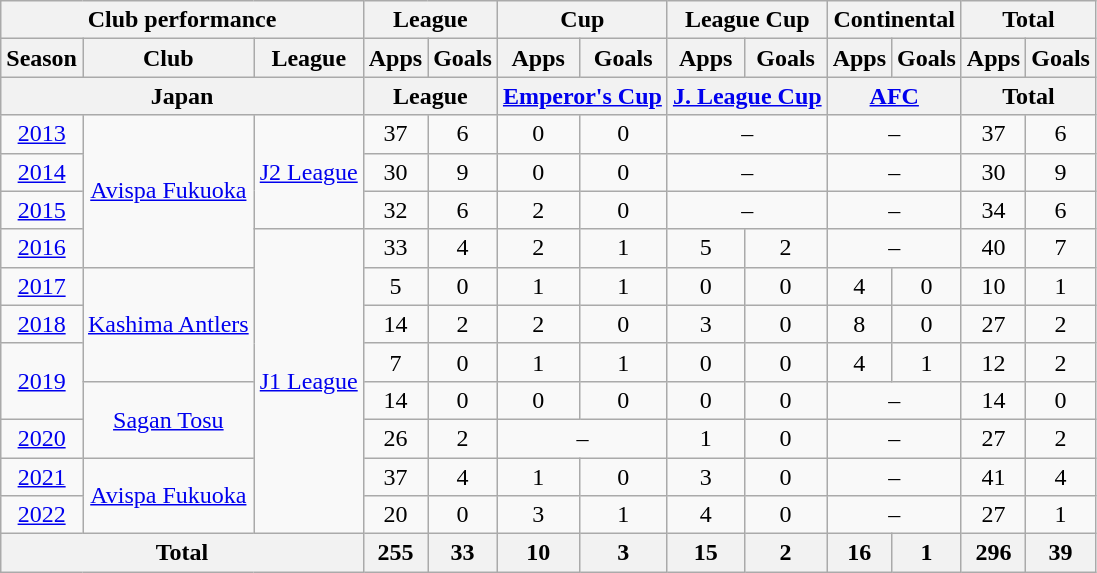<table class="wikitable" style="text-align:center;">
<tr>
<th colspan=3>Club performance</th>
<th colspan=2>League</th>
<th colspan=2>Cup</th>
<th colspan=2>League Cup</th>
<th colspan=2>Continental</th>
<th colspan=2>Total</th>
</tr>
<tr>
<th>Season</th>
<th>Club</th>
<th>League</th>
<th>Apps</th>
<th>Goals</th>
<th>Apps</th>
<th>Goals</th>
<th>Apps</th>
<th>Goals</th>
<th>Apps</th>
<th>Goals</th>
<th>Apps</th>
<th>Goals</th>
</tr>
<tr>
<th colspan=3>Japan</th>
<th colspan=2>League</th>
<th colspan=2><a href='#'>Emperor's Cup</a></th>
<th colspan=2><a href='#'>J. League Cup</a></th>
<th colspan=2><a href='#'>AFC</a></th>
<th colspan=6>Total</th>
</tr>
<tr>
<td><a href='#'>2013</a></td>
<td rowspan="4"><a href='#'>Avispa Fukuoka</a></td>
<td rowspan="3"><a href='#'>J2 League</a></td>
<td>37</td>
<td>6</td>
<td>0</td>
<td>0</td>
<td colspan="2">–</td>
<td colspan="2">–</td>
<td>37</td>
<td>6</td>
</tr>
<tr>
<td><a href='#'>2014</a></td>
<td>30</td>
<td>9</td>
<td>0</td>
<td>0</td>
<td colspan="2">–</td>
<td colspan="2">–</td>
<td>30</td>
<td>9</td>
</tr>
<tr>
<td><a href='#'>2015</a></td>
<td>32</td>
<td>6</td>
<td>2</td>
<td>0</td>
<td colspan="2">–</td>
<td colspan="2">–</td>
<td>34</td>
<td>6</td>
</tr>
<tr>
<td><a href='#'>2016</a></td>
<td rowspan="8"><a href='#'>J1 League</a></td>
<td>33</td>
<td>4</td>
<td>2</td>
<td>1</td>
<td>5</td>
<td>2</td>
<td colspan="2">–</td>
<td>40</td>
<td>7</td>
</tr>
<tr>
<td><a href='#'>2017</a></td>
<td rowspan="3"><a href='#'>Kashima Antlers</a></td>
<td>5</td>
<td>0</td>
<td>1</td>
<td>1</td>
<td>0</td>
<td>0</td>
<td>4</td>
<td>0</td>
<td>10</td>
<td>1</td>
</tr>
<tr>
<td><a href='#'>2018</a></td>
<td>14</td>
<td>2</td>
<td>2</td>
<td>0</td>
<td>3</td>
<td>0</td>
<td>8</td>
<td>0</td>
<td>27</td>
<td>2</td>
</tr>
<tr>
<td rowspan="2"><a href='#'>2019</a></td>
<td>7</td>
<td>0</td>
<td>1</td>
<td>1</td>
<td>0</td>
<td>0</td>
<td>4</td>
<td>1</td>
<td>12</td>
<td>2</td>
</tr>
<tr>
<td rowspan="2"><a href='#'>Sagan Tosu</a></td>
<td>14</td>
<td>0</td>
<td>0</td>
<td>0</td>
<td>0</td>
<td>0</td>
<td colspan="2">–</td>
<td>14</td>
<td>0</td>
</tr>
<tr>
<td><a href='#'>2020</a></td>
<td>26</td>
<td>2</td>
<td colspan="2">–</td>
<td>1</td>
<td>0</td>
<td colspan="2">–</td>
<td>27</td>
<td>2</td>
</tr>
<tr>
<td><a href='#'>2021</a></td>
<td rowspan="2"><a href='#'>Avispa Fukuoka</a></td>
<td>37</td>
<td>4</td>
<td>1</td>
<td>0</td>
<td>3</td>
<td>0</td>
<td colspan="2">–</td>
<td>41</td>
<td>4</td>
</tr>
<tr>
<td><a href='#'>2022</a></td>
<td>20</td>
<td>0</td>
<td>3</td>
<td>1</td>
<td>4</td>
<td>0</td>
<td colspan="2">–</td>
<td>27</td>
<td>1</td>
</tr>
<tr>
<th colspan="3">Total</th>
<th>255</th>
<th>33</th>
<th>10</th>
<th>3</th>
<th>15</th>
<th>2</th>
<th>16</th>
<th>1</th>
<th>296</th>
<th>39</th>
</tr>
</table>
